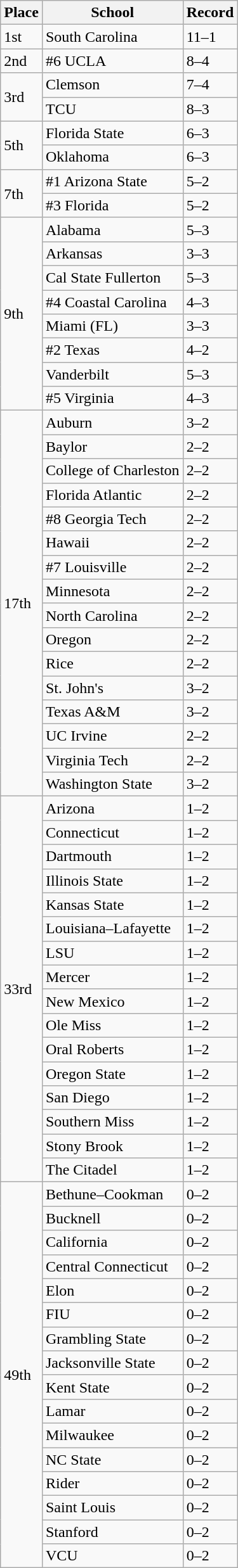<table class="wikitable">
<tr>
<th>Place</th>
<th>School</th>
<th>Record</th>
</tr>
<tr>
<td>1st</td>
<td>South Carolina</td>
<td>11–1</td>
</tr>
<tr>
<td>2nd</td>
<td>#6 UCLA</td>
<td>8–4</td>
</tr>
<tr>
<td rowspan="2">3rd</td>
<td>Clemson</td>
<td>7–4</td>
</tr>
<tr>
<td>TCU</td>
<td>8–3</td>
</tr>
<tr>
<td rowspan="2">5th</td>
<td>Florida State</td>
<td>6–3</td>
</tr>
<tr>
<td>Oklahoma</td>
<td>6–3</td>
</tr>
<tr>
<td rowspan="2">7th</td>
<td>#1 Arizona State</td>
<td>5–2</td>
</tr>
<tr>
<td>#3 Florida</td>
<td>5–2</td>
</tr>
<tr>
<td rowspan="8">9th</td>
<td>Alabama</td>
<td>5–3</td>
</tr>
<tr>
<td>Arkansas</td>
<td>3–3</td>
</tr>
<tr>
<td>Cal State Fullerton</td>
<td>5–3</td>
</tr>
<tr>
<td>#4 Coastal Carolina</td>
<td>4–3</td>
</tr>
<tr>
<td>Miami (FL)</td>
<td>3–3</td>
</tr>
<tr>
<td>#2 Texas</td>
<td>4–2</td>
</tr>
<tr>
<td>Vanderbilt</td>
<td>5–3</td>
</tr>
<tr>
<td>#5 Virginia</td>
<td>4–3</td>
</tr>
<tr>
<td rowspan="16">17th</td>
<td>Auburn</td>
<td>3–2</td>
</tr>
<tr>
<td>Baylor</td>
<td>2–2</td>
</tr>
<tr>
<td>College of Charleston</td>
<td>2–2</td>
</tr>
<tr>
<td>Florida Atlantic</td>
<td>2–2</td>
</tr>
<tr>
<td>#8 Georgia Tech</td>
<td>2–2</td>
</tr>
<tr>
<td>Hawaii</td>
<td>2–2</td>
</tr>
<tr>
<td>#7 Louisville</td>
<td>2–2</td>
</tr>
<tr>
<td>Minnesota</td>
<td>2–2</td>
</tr>
<tr>
<td>North Carolina</td>
<td>2–2</td>
</tr>
<tr>
<td>Oregon</td>
<td>2–2</td>
</tr>
<tr>
<td>Rice</td>
<td>2–2</td>
</tr>
<tr>
<td>St. John's</td>
<td>3–2</td>
</tr>
<tr>
<td>Texas A&M</td>
<td>3–2</td>
</tr>
<tr>
<td>UC Irvine</td>
<td>2–2</td>
</tr>
<tr>
<td>Virginia Tech</td>
<td>2–2</td>
</tr>
<tr>
<td>Washington State</td>
<td>3–2</td>
</tr>
<tr>
<td rowspan="16">33rd</td>
<td>Arizona</td>
<td>1–2</td>
</tr>
<tr>
<td>Connecticut</td>
<td>1–2</td>
</tr>
<tr>
<td>Dartmouth</td>
<td>1–2</td>
</tr>
<tr>
<td>Illinois State</td>
<td>1–2</td>
</tr>
<tr>
<td>Kansas State</td>
<td>1–2</td>
</tr>
<tr>
<td>Louisiana–Lafayette</td>
<td>1–2</td>
</tr>
<tr>
<td>LSU</td>
<td>1–2</td>
</tr>
<tr>
<td>Mercer</td>
<td>1–2</td>
</tr>
<tr>
<td>New Mexico</td>
<td>1–2</td>
</tr>
<tr>
<td>Ole Miss</td>
<td>1–2</td>
</tr>
<tr>
<td>Oral Roberts</td>
<td>1–2</td>
</tr>
<tr>
<td>Oregon State</td>
<td>1–2</td>
</tr>
<tr>
<td>San Diego</td>
<td>1–2</td>
</tr>
<tr>
<td>Southern Miss</td>
<td>1–2</td>
</tr>
<tr>
<td>Stony Brook</td>
<td>1–2</td>
</tr>
<tr>
<td>The Citadel</td>
<td>1–2</td>
</tr>
<tr>
<td rowspan="16">49th</td>
<td>Bethune–Cookman</td>
<td>0–2</td>
</tr>
<tr>
<td>Bucknell</td>
<td>0–2</td>
</tr>
<tr>
<td>California</td>
<td>0–2</td>
</tr>
<tr>
<td>Central Connecticut</td>
<td>0–2</td>
</tr>
<tr>
<td>Elon</td>
<td>0–2</td>
</tr>
<tr>
<td>FIU</td>
<td>0–2</td>
</tr>
<tr>
<td>Grambling State</td>
<td>0–2</td>
</tr>
<tr>
<td>Jacksonville State</td>
<td>0–2</td>
</tr>
<tr>
<td>Kent State</td>
<td>0–2</td>
</tr>
<tr>
<td>Lamar</td>
<td>0–2</td>
</tr>
<tr>
<td>Milwaukee</td>
<td>0–2</td>
</tr>
<tr>
<td>NC State</td>
<td>0–2</td>
</tr>
<tr>
<td>Rider</td>
<td>0–2</td>
</tr>
<tr>
<td>Saint Louis</td>
<td>0–2</td>
</tr>
<tr>
<td>Stanford</td>
<td>0–2</td>
</tr>
<tr>
<td>VCU</td>
<td>0–2</td>
</tr>
</table>
